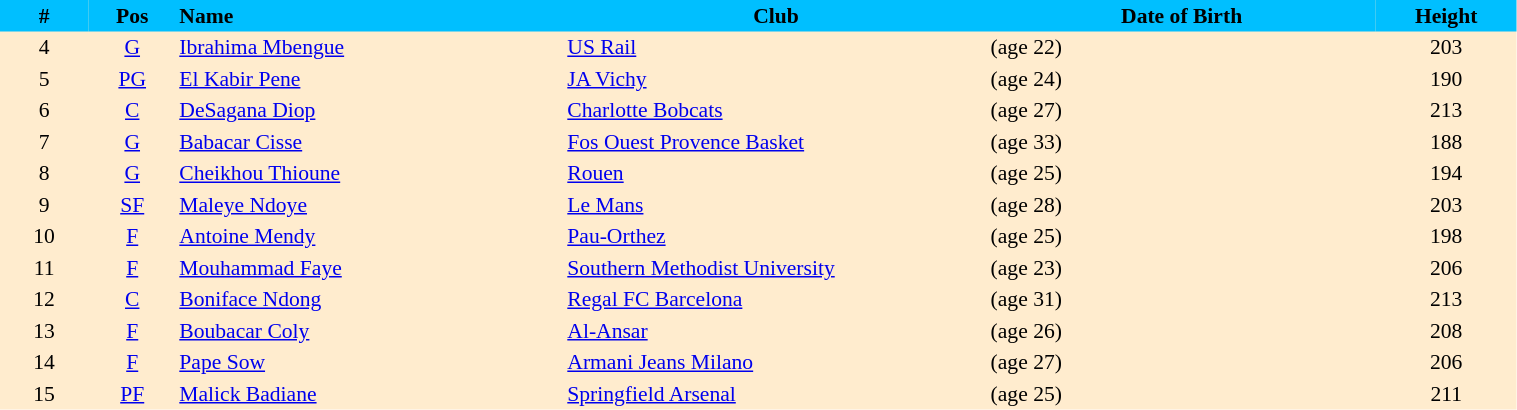<table border=0 cellpadding=2 cellspacing=0  |- bgcolor=#FFECCE style="text-align:center; font-size:90%;" width=80%>
<tr bgcolor=#00BFFF>
<th width=5%>#</th>
<th width=5%>Pos</th>
<th width=22% align=left>Name</th>
<th width=24%>Club</th>
<th width=22%>Date of Birth</th>
<th width=8%>Height</th>
</tr>
<tr>
<td>4</td>
<td><a href='#'>G</a></td>
<td align=left><a href='#'>Ibrahima Mbengue</a></td>
<td align=left> <a href='#'>US Rail</a></td>
<td align=left> (age 22)</td>
<td>203</td>
</tr>
<tr>
<td>5</td>
<td><a href='#'>PG</a></td>
<td align=left><a href='#'>El Kabir Pene</a></td>
<td align=left> <a href='#'>JA Vichy</a></td>
<td align=left> (age 24)</td>
<td>190</td>
</tr>
<tr>
<td>6</td>
<td><a href='#'>C</a></td>
<td align=left><a href='#'>DeSagana Diop</a></td>
<td align=left> <a href='#'>Charlotte Bobcats</a></td>
<td align=left> (age 27)</td>
<td>213</td>
</tr>
<tr>
<td>7</td>
<td><a href='#'>G</a></td>
<td align=left><a href='#'>Babacar Cisse</a></td>
<td align=left> <a href='#'>Fos Ouest Provence Basket</a></td>
<td align=left> (age 33)</td>
<td>188</td>
</tr>
<tr>
<td>8</td>
<td><a href='#'>G</a></td>
<td align=left><a href='#'>Cheikhou Thioune</a></td>
<td align=left> <a href='#'>Rouen</a></td>
<td align=left> (age 25)</td>
<td>194</td>
</tr>
<tr>
<td>9</td>
<td><a href='#'>SF</a></td>
<td align=left><a href='#'>Maleye Ndoye</a></td>
<td align=left> <a href='#'>Le Mans</a></td>
<td align=left> (age 28)</td>
<td>203</td>
</tr>
<tr>
<td>10</td>
<td><a href='#'>F</a></td>
<td align=left><a href='#'>Antoine Mendy</a></td>
<td align=left> <a href='#'>Pau-Orthez</a></td>
<td align=left> (age 25)</td>
<td>198</td>
</tr>
<tr>
<td>11</td>
<td><a href='#'>F</a></td>
<td align=left><a href='#'>Mouhammad Faye</a></td>
<td align=left> <a href='#'>Southern Methodist University</a></td>
<td align=left> (age 23)</td>
<td>206</td>
</tr>
<tr>
<td>12</td>
<td><a href='#'>C</a></td>
<td align=left><a href='#'>Boniface Ndong</a></td>
<td align=left> <a href='#'>Regal FC Barcelona</a></td>
<td align=left> (age 31)</td>
<td>213</td>
</tr>
<tr>
<td>13</td>
<td><a href='#'>F</a></td>
<td align=left><a href='#'>Boubacar Coly</a></td>
<td align=left> <a href='#'>Al-Ansar</a></td>
<td align=left> (age 26)</td>
<td>208</td>
</tr>
<tr>
<td>14</td>
<td><a href='#'>F</a></td>
<td align=left><a href='#'>Pape Sow</a></td>
<td align=left> <a href='#'>Armani Jeans Milano</a></td>
<td align=left> (age 27)</td>
<td>206</td>
</tr>
<tr>
<td>15</td>
<td><a href='#'>PF</a></td>
<td align=left><a href='#'>Malick Badiane</a></td>
<td align=left> <a href='#'>Springfield Arsenal</a></td>
<td align=left> (age 25)</td>
<td>211</td>
</tr>
</table>
